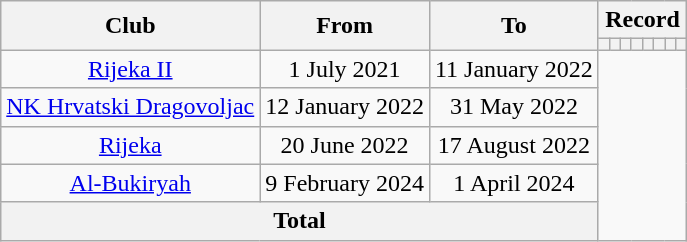<table class=wikitable style="text-align: center">
<tr>
<th rowspan="2">Club</th>
<th rowspan="2">From</th>
<th rowspan="2">To</th>
<th colspan="9">Record</th>
</tr>
<tr>
<th></th>
<th></th>
<th></th>
<th></th>
<th></th>
<th></th>
<th></th>
<th></th>
</tr>
<tr>
<td><a href='#'>Rijeka II</a></td>
<td>1 July 2021</td>
<td>11 January 2022<br></td>
</tr>
<tr>
<td><a href='#'>NK Hrvatski Dragovoljac</a></td>
<td>12 January 2022</td>
<td>31 May  2022<br></td>
</tr>
<tr>
<td><a href='#'> Rijeka</a></td>
<td>20 June 2022</td>
<td>17 August 2022<br></td>
</tr>
<tr>
<td><a href='#'>Al-Bukiryah</a></td>
<td>9 February 2024</td>
<td>1 April 2024<br></td>
</tr>
<tr>
<th colspan="3">Total<br></th>
</tr>
</table>
